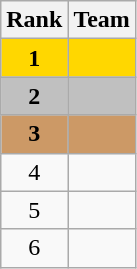<table class="wikitable" style="text-align:center">
<tr>
<th>Rank</th>
<th>Team</th>
</tr>
<tr bgcolor="gold">
<td><strong>1</strong></td>
<td align="left"><strong></strong></td>
</tr>
<tr bgcolor="silver">
<td><strong>2</strong></td>
<td align="left"><strong></strong></td>
</tr>
<tr bgcolor="#CC9966">
<td><strong>3</strong></td>
<td align="left"><strong></strong></td>
</tr>
<tr>
<td>4</td>
<td align="left"></td>
</tr>
<tr>
<td>5</td>
<td align="left"></td>
</tr>
<tr>
<td>6</td>
<td align="left"></td>
</tr>
</table>
